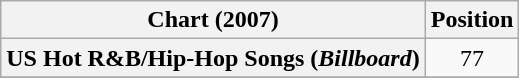<table class="wikitable plainrowheaders sortable" style="text-align:center">
<tr>
<th scope="col">Chart (2007)</th>
<th scope="col">Position</th>
</tr>
<tr>
<th scope="row">US Hot R&B/Hip-Hop Songs (<em>Billboard</em>)</th>
<td>77</td>
</tr>
<tr>
</tr>
</table>
